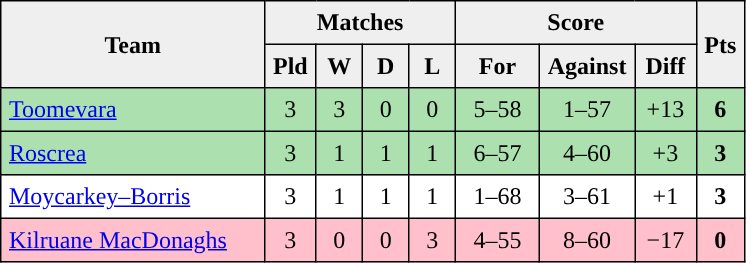<table style=border-collapse:collapse border=1 cellspacing=0 cellpadding=5>
<tr align=center bgcolor=#efefef>
<th rowspan=2 width=165>Team</th>
<th colspan=4>Matches</th>
<th colspan=3>Score</th>
<th rowspan=2width=20>Pts</th>
</tr>
<tr align=center bgcolor=#efefef>
<th width=20>Pld</th>
<th width=20>W</th>
<th width=20>D</th>
<th width=20>L</th>
<th width=45>For</th>
<th width=45>Against</th>
<th width=30>Diff</th>
</tr>
<tr align=center style="background:#ACE1AF;">
<td style="text-align:left;"> <a href='#'>Toomevara</a></td>
<td>3</td>
<td>3</td>
<td>0</td>
<td>0</td>
<td>5–58</td>
<td>1–57</td>
<td>+13</td>
<td><strong>6</strong></td>
</tr>
<tr align=center style="background:#ACE1AF;">
<td style="text-align:left;"> <a href='#'>Roscrea</a></td>
<td>3</td>
<td>1</td>
<td>1</td>
<td>1</td>
<td>6–57</td>
<td>4–60</td>
<td>+3</td>
<td><strong>3</strong></td>
</tr>
<tr align=center>
<td style="text-align:left;"> <a href='#'>Moycarkey–Borris</a></td>
<td>3</td>
<td>1</td>
<td>1</td>
<td>1</td>
<td>1–68</td>
<td>3–61</td>
<td>+1</td>
<td><strong>3</strong></td>
</tr>
<tr align=center style="background:#FFC0CB;">
<td style="text-align:left;"> <a href='#'>Kilruane MacDonaghs</a></td>
<td>3</td>
<td>0</td>
<td>0</td>
<td>3</td>
<td>4–55</td>
<td>8–60</td>
<td>−17</td>
<td><strong>0</strong></td>
</tr>
</table>
